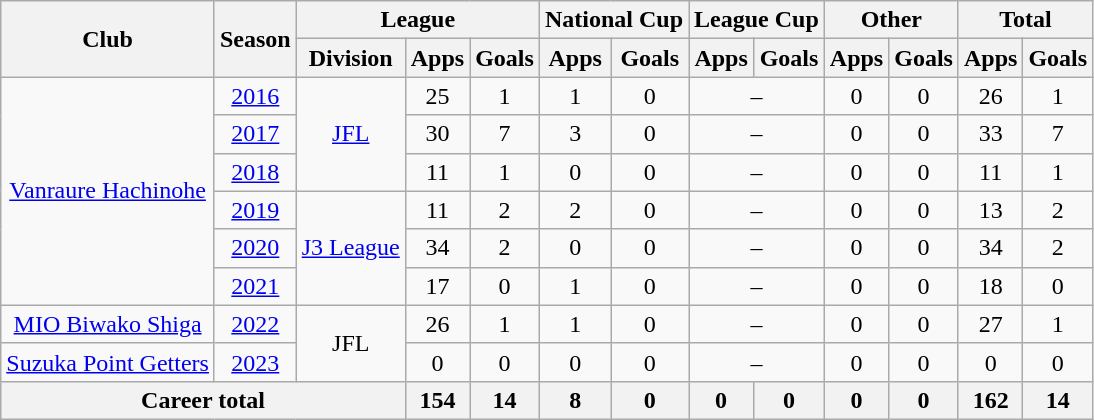<table class="wikitable" style="text-align: center">
<tr>
<th rowspan="2">Club</th>
<th rowspan="2">Season</th>
<th colspan="3">League</th>
<th colspan="2">National Cup</th>
<th colspan="2">League Cup</th>
<th colspan="2">Other</th>
<th colspan="2">Total</th>
</tr>
<tr>
<th>Division</th>
<th>Apps</th>
<th>Goals</th>
<th>Apps</th>
<th>Goals</th>
<th>Apps</th>
<th>Goals</th>
<th>Apps</th>
<th>Goals</th>
<th>Apps</th>
<th>Goals</th>
</tr>
<tr>
<td rowspan="6"><a href='#'>Vanraure Hachinohe</a></td>
<td><a href='#'>2016</a></td>
<td rowspan="3"><a href='#'>JFL</a></td>
<td>25</td>
<td>1</td>
<td>1</td>
<td>0</td>
<td colspan="2">–</td>
<td>0</td>
<td>0</td>
<td>26</td>
<td>1</td>
</tr>
<tr>
<td><a href='#'>2017</a></td>
<td>30</td>
<td>7</td>
<td>3</td>
<td>0</td>
<td colspan="2">–</td>
<td>0</td>
<td>0</td>
<td>33</td>
<td>7</td>
</tr>
<tr>
<td><a href='#'>2018</a></td>
<td>11</td>
<td>1</td>
<td>0</td>
<td>0</td>
<td colspan="2">–</td>
<td>0</td>
<td>0</td>
<td>11</td>
<td>1</td>
</tr>
<tr>
<td><a href='#'>2019</a></td>
<td rowspan="3"><a href='#'>J3 League</a></td>
<td>11</td>
<td>2</td>
<td>2</td>
<td>0</td>
<td colspan="2">–</td>
<td>0</td>
<td>0</td>
<td>13</td>
<td>2</td>
</tr>
<tr>
<td><a href='#'>2020</a></td>
<td>34</td>
<td>2</td>
<td>0</td>
<td>0</td>
<td colspan="2">–</td>
<td>0</td>
<td>0</td>
<td>34</td>
<td>2</td>
</tr>
<tr>
<td><a href='#'>2021</a></td>
<td>17</td>
<td>0</td>
<td>1</td>
<td>0</td>
<td colspan="2">–</td>
<td>0</td>
<td>0</td>
<td>18</td>
<td>0</td>
</tr>
<tr>
<td><a href='#'>MIO Biwako Shiga</a></td>
<td><a href='#'>2022</a></td>
<td rowspan="2">JFL</td>
<td>26</td>
<td>1</td>
<td>1</td>
<td>0</td>
<td colspan="2">–</td>
<td>0</td>
<td>0</td>
<td>27</td>
<td>1</td>
</tr>
<tr>
<td><a href='#'>Suzuka Point Getters</a></td>
<td><a href='#'>2023</a></td>
<td>0</td>
<td>0</td>
<td>0</td>
<td>0</td>
<td colspan="2">–</td>
<td>0</td>
<td>0</td>
<td>0</td>
<td>0</td>
</tr>
<tr>
<th colspan=3>Career total</th>
<th>154</th>
<th>14</th>
<th>8</th>
<th>0</th>
<th>0</th>
<th>0</th>
<th>0</th>
<th>0</th>
<th>162</th>
<th>14</th>
</tr>
</table>
